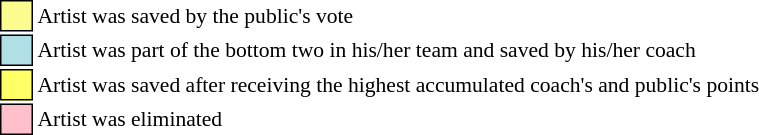<table class="toccolours" style="font-size: 90%; white-space: nowrap;">
<tr>
<td style="background:#fdfc8f; border: 1px solid black">     </td>
<td>Artist was saved by the public's vote</td>
</tr>
<tr>
<td style="background:#B0E0E6; border: 1px solid black">     </td>
<td>Artist was part of the bottom two in his/her team and saved by his/her coach</td>
</tr>
<tr>
<td style="background:#FFFF66; border: 1px solid black">     </td>
<td>Artist was saved after receiving the highest accumulated coach's and public's points</td>
</tr>
<tr>
<td style="background:pink; border: 1px solid black">     </td>
<td>Artist was eliminated</td>
</tr>
<tr>
</tr>
</table>
